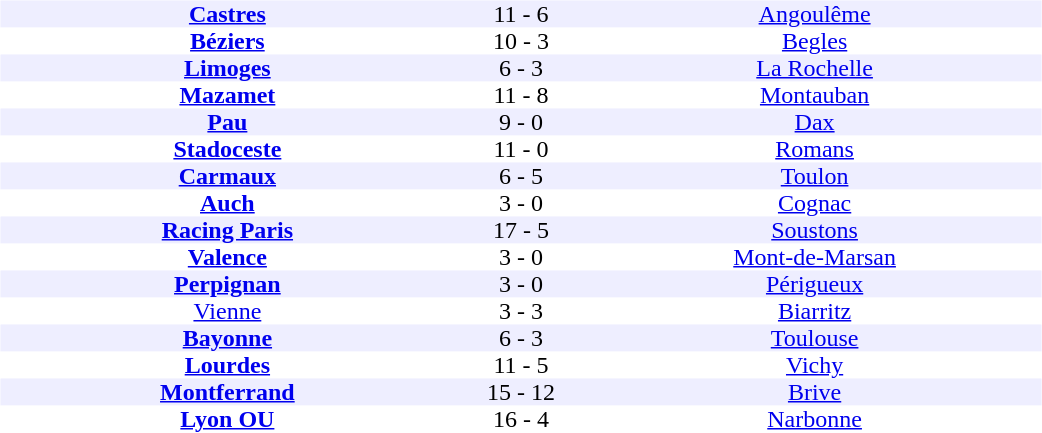<table width=700>
<tr>
<td width=700 valign=top><br><table border=0 cellspacing=0 cellpadding=0 style=font-size: 100%; border-collapse: collapse; width=100%>
<tr align=center bgcolor=#EEEEFF>
<td width="170"><strong><a href='#'>Castres</a></strong></td>
<td width="50">11 - 6</td>
<td width="170"><a href='#'>Angoulême</a></td>
</tr>
<tr align=center bgcolor=#FFFFFF>
<td width="170"><strong><a href='#'>Béziers</a></strong></td>
<td width="50">10 - 3</td>
<td width="170"><a href='#'>Begles</a></td>
</tr>
<tr align=center bgcolor=#EEEEFF>
<td width="170"><strong><a href='#'>Limoges</a></strong></td>
<td width="50">6 - 3</td>
<td width="170"><a href='#'>La Rochelle</a></td>
</tr>
<tr align=center bgcolor=#FFFFFF>
<td width="170"><strong><a href='#'>Mazamet</a></strong></td>
<td width="50">11 - 8</td>
<td width="170"><a href='#'>Montauban</a></td>
</tr>
<tr align=center bgcolor=#EEEEFF>
<td width="170"><strong><a href='#'>Pau</a></strong></td>
<td width="50">9 - 0</td>
<td width="170"><a href='#'>Dax</a></td>
</tr>
<tr align=center bgcolor=#FFFFFF>
<td width="170"><strong><a href='#'>Stadoceste</a></strong></td>
<td width="50">11 - 0</td>
<td width="170"><a href='#'>Romans</a></td>
</tr>
<tr align=center bgcolor=#EEEEFF>
<td width="170"><strong><a href='#'>Carmaux</a></strong></td>
<td width="50">6 - 5</td>
<td width="170"><a href='#'>Toulon</a></td>
</tr>
<tr align=center bgcolor=#FFFFFF>
<td width="170"><strong><a href='#'>Auch</a></strong></td>
<td width="50">3 - 0</td>
<td width="170"><a href='#'>Cognac</a></td>
</tr>
<tr align=center bgcolor=#EEEEFF>
<td width="170"><strong><a href='#'>Racing Paris</a></strong></td>
<td width="50">17 - 5</td>
<td width="170"><a href='#'>Soustons</a></td>
</tr>
<tr align=center bgcolor=#FFFFFF>
<td width="170"><strong><a href='#'>Valence</a></strong></td>
<td width="50">3 - 0</td>
<td width="170"><a href='#'>Mont-de-Marsan</a></td>
</tr>
<tr align=center bgcolor=#EEEEFF>
<td width="170"><strong><a href='#'>Perpignan</a></strong></td>
<td width="50">3 - 0</td>
<td width="170"><a href='#'>Périgueux</a></td>
</tr>
<tr align=center bgcolor=#FFFFFF>
<td width="170"><a href='#'>Vienne</a></td>
<td width="50">3 - 3</td>
<td width="170"><a href='#'>Biarritz</a></td>
</tr>
<tr align=center bgcolor=#EEEEFF>
<td width="170"><strong><a href='#'>Bayonne</a></strong></td>
<td width="50">6 - 3</td>
<td width="170"><a href='#'>Toulouse</a></td>
</tr>
<tr align=center bgcolor=#FFFFFF>
<td width="170"><strong><a href='#'>Lourdes</a></strong></td>
<td width="50">11 - 5</td>
<td width="170"><a href='#'>Vichy</a></td>
</tr>
<tr align=center bgcolor=#EEEEFF>
<td width="170"><strong><a href='#'>Montferrand</a></strong></td>
<td width="50">15 - 12</td>
<td width="170"><a href='#'>Brive</a></td>
</tr>
<tr align=center bgcolor=#FFFFFF>
<td width="170"><strong><a href='#'>Lyon OU</a></strong></td>
<td width="50">16 - 4</td>
<td width="170"><a href='#'>Narbonne</a></td>
</tr>
</table>
</td>
</tr>
</table>
